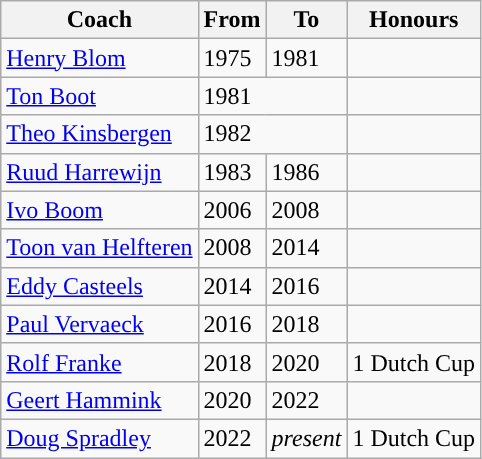<table class="wikitable">
<tr>
<th>Coach</th>
<th>From</th>
<th>To</th>
<th>Honours</th>
</tr>
<tr>
<td> <a href='#'>Henry Blom</a></td>
<td>1975</td>
<td>1981</td>
<td></td>
</tr>
<tr>
<td> <a href='#'>Ton Boot</a></td>
<td colspan=2>1981</td>
<td></td>
</tr>
<tr>
<td> <a href='#'>Theo Kinsbergen</a></td>
<td colspan=2>1982</td>
<td></td>
</tr>
<tr>
<td> <a href='#'>Ruud Harrewijn</a></td>
<td>1983</td>
<td>1986</td>
<td></td>
</tr>
<tr>
<td> <a href='#'>Ivo Boom</a></td>
<td>2006</td>
<td>2008</td>
<td></td>
</tr>
<tr>
<td> <a href='#'>Toon van Helfteren</a></td>
<td>2008</td>
<td>2014</td>
<td></td>
</tr>
<tr>
<td> <a href='#'>Eddy Casteels</a></td>
<td>2014</td>
<td>2016</td>
<td></td>
</tr>
<tr>
<td> <a href='#'>Paul Vervaeck</a></td>
<td>2016</td>
<td>2018</td>
<td></td>
</tr>
<tr>
<td> <a href='#'>Rolf Franke</a></td>
<td>2018</td>
<td>2020</td>
<td>1 Dutch Cup</td>
</tr>
<tr>
<td> <a href='#'>Geert Hammink</a></td>
<td>2020</td>
<td>2022</td>
<td></td>
</tr>
<tr>
<td>  <a href='#'>Doug Spradley</a></td>
<td>2022</td>
<td><em>present</em></td>
<td>1 Dutch Cup</td>
</tr>
</table>
